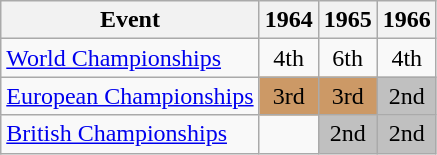<table class="wikitable">
<tr>
<th>Event</th>
<th>1964</th>
<th>1965</th>
<th>1966</th>
</tr>
<tr>
<td><a href='#'>World Championships</a></td>
<td align="center">4th</td>
<td align="center">6th</td>
<td align="center">4th</td>
</tr>
<tr>
<td><a href='#'>European Championships</a></td>
<td align="center" bgcolor="cc9966">3rd</td>
<td align="center" bgcolor="cc9966">3rd</td>
<td align="center" bgcolor="silver">2nd</td>
</tr>
<tr>
<td><a href='#'>British Championships</a></td>
<td></td>
<td align="center" bgcolor="silver">2nd</td>
<td align="center" bgcolor="silver">2nd</td>
</tr>
</table>
